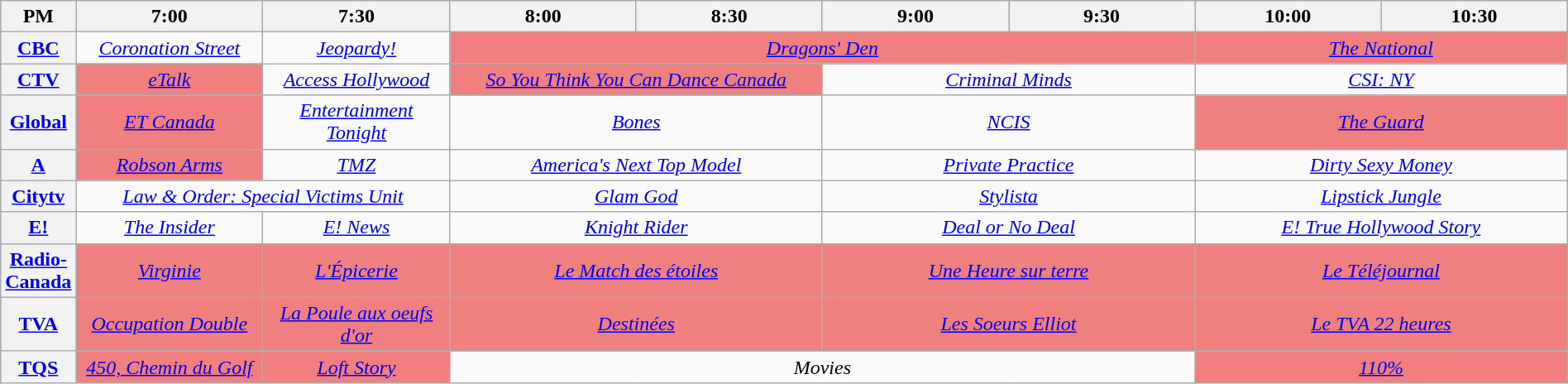<table class="wikitable" width="100%">
<tr>
<th width="4%">PM</th>
<th width="12%">7:00</th>
<th width="12%">7:30</th>
<th width="12%">8:00</th>
<th width="12%">8:30</th>
<th width="12%">9:00</th>
<th width="12%">9:30</th>
<th width="12%">10:00</th>
<th width="12%">10:30</th>
</tr>
<tr align="center">
<th><a href='#'>CBC</a></th>
<td colspan="1" align=center><em><a href='#'>Coronation Street</a></em></td>
<td colspan="1" align=center><em><a href='#'>Jeopardy!</a></em></td>
<td colspan="4" align=center bgcolor="#F08080"><em><a href='#'>Dragons' Den</a></em></td>
<td colspan="2" align=center bgcolor="#F08080"><em><a href='#'>The National</a></em></td>
</tr>
<tr align="center">
<th><a href='#'>CTV</a></th>
<td colspan="1" align=center bgcolor="#F08080"><em><a href='#'>eTalk</a></em></td>
<td colspan="1" align=center><em><a href='#'>Access Hollywood</a></em></td>
<td colspan="2" align=center bgcolor="#F08080"><em><a href='#'>So You Think You Can Dance Canada</a></em></td>
<td colspan="2" align=center><em><a href='#'>Criminal Minds</a></em></td>
<td colspan="2" align=center><em><a href='#'>CSI: NY</a></em></td>
</tr>
<tr align="center">
<th><a href='#'>Global</a></th>
<td colspan="1" align=center bgcolor="#F08080"><em><a href='#'>ET Canada</a></em></td>
<td colspan="1" align=center><em><a href='#'>Entertainment Tonight</a></em></td>
<td colspan="2" align=center><em><a href='#'>Bones</a></em></td>
<td colspan="2" align=center><em><a href='#'>NCIS</a></em></td>
<td colspan="2" align=center bgcolor="#F08080"><em><a href='#'>The Guard</a></em></td>
</tr>
<tr align="center">
<th><a href='#'>A</a></th>
<td colspan="1" bgcolor="#F08080"><em><a href='#'>Robson Arms</a></em></td>
<td colspan="1"><em><a href='#'>TMZ</a></em></td>
<td colspan="2"><em><a href='#'>America's Next Top Model</a></em></td>
<td colspan="2"><em><a href='#'>Private Practice</a></em></td>
<td colspan="2"><em><a href='#'>Dirty Sexy Money</a></em></td>
</tr>
<tr align="center">
<th><a href='#'>Citytv</a></th>
<td colspan="2" align=center><em><a href='#'>Law & Order: Special Victims Unit</a></em></td>
<td colspan="2" align=center><em><a href='#'>Glam God</a></em></td>
<td colspan="2" align=center><em><a href='#'>Stylista</a></em></td>
<td colspan="2" align=center><em><a href='#'>Lipstick Jungle</a></em></td>
</tr>
<tr align="center">
<th><a href='#'>E!</a></th>
<td colspan="1" align=center><em><a href='#'>The Insider</a></em></td>
<td colspan="1" align=center><em><a href='#'>E! News</a></em></td>
<td colspan="2" align=center><em><a href='#'>Knight Rider</a></em></td>
<td colspan="2" align=center><em><a href='#'>Deal or No Deal</a></em></td>
<td colspan="2" align=center><em><a href='#'>E! True Hollywood Story</a></em></td>
</tr>
<tr align="center">
<th><a href='#'>Radio-Canada</a></th>
<td align=center bgcolor="#F08080"><em><a href='#'>Virginie</a></em></td>
<td align=center bgcolor="#F08080"><em><a href='#'>L'Épicerie</a></em></td>
<td colspan="2" align=center bgcolor="#F08080"><em><a href='#'>Le Match des étoiles</a></em></td>
<td colspan="2" align=center bgcolor="#F08080"><em><a href='#'>Une Heure sur terre</a></em></td>
<td colspan="2" align=center bgcolor="#F08080"><em><a href='#'>Le Téléjournal</a></em></td>
</tr>
<tr align="center">
<th><a href='#'>TVA</a></th>
<td align=center bgcolor="#F08080"><em><a href='#'>Occupation Double</a></em></td>
<td align=center bgcolor="#F08080"><em><a href='#'>La Poule aux oeufs d'or</a></em></td>
<td colspan="2" align=center bgcolor="#F08080"><em><a href='#'>Destinées</a></em></td>
<td colspan="2" align=center bgcolor="#F08080"><em><a href='#'>Les Soeurs Elliot</a></em></td>
<td colspan="2" align=center bgcolor="#F08080"><em><a href='#'>Le TVA 22 heures</a></em></td>
</tr>
<tr align="center">
<th><a href='#'>TQS</a></th>
<td colspan="1" align=center bgcolor="#F08080"><em><a href='#'>450, Chemin du Golf</a></em></td>
<td colspan="1" align=center bgcolor="#F08080"><em><a href='#'>Loft Story</a></em></td>
<td colspan="4" align=center><em>Movies</em></td>
<td colspan="2" align=center bgcolor="#F08080"><em><a href='#'>110%</a></em></td>
</tr>
</table>
